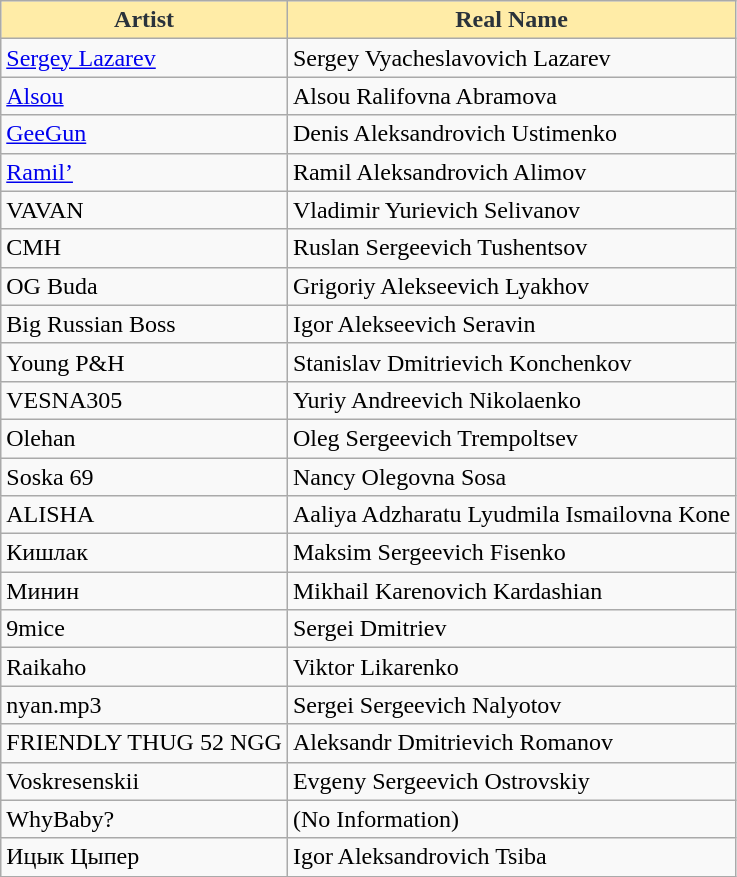<table class="wikitable sortable">
<tr>
<th style="background:#ffeca7; color:#2a323b">Artist</th>
<th style="background:#ffeca7; color:#2a323b">Real Name</th>
</tr>
<tr>
<td><a href='#'>Sergey Lazarev</a></td>
<td>Sergey Vyacheslavovich Lazarev</td>
</tr>
<tr>
<td><a href='#'>Alsou</a></td>
<td>Alsou Ralifovna Abramova</td>
</tr>
<tr>
<td><a href='#'>GeeGun</a></td>
<td>Denis Aleksandrovich Ustimenko</td>
</tr>
<tr>
<td><a href='#'>Ramil’</a></td>
<td>Ramil Aleksandrovich Alimov</td>
</tr>
<tr>
<td>VAVAN</td>
<td>Vladimir Yurievich Selivanov</td>
</tr>
<tr>
<td>CMH</td>
<td>Ruslan Sergeevich Tushentsov</td>
</tr>
<tr>
<td>OG Buda</td>
<td>Grigoriy Alekseevich Lyakhov</td>
</tr>
<tr>
<td>Big Russian Boss</td>
<td>Igor Alekseevich Seravin</td>
</tr>
<tr>
<td>Young P&H</td>
<td>Stanislav Dmitrievich Konchenkov</td>
</tr>
<tr>
<td>VESNA305</td>
<td>Yuriy Andreevich Nikolaenko</td>
</tr>
<tr>
<td>Olehan</td>
<td>Oleg Sergeevich Trempoltsev</td>
</tr>
<tr>
<td>Soska 69</td>
<td>Nancy Olegovna Sosa</td>
</tr>
<tr>
<td>ALISHA</td>
<td>Aaliya Adzharatu Lyudmila Ismailovna Kone</td>
</tr>
<tr>
<td>Кишлак</td>
<td>Maksim Sergeevich Fisenko</td>
</tr>
<tr>
<td>Минин</td>
<td>Mikhail Karenovich Kardashian</td>
</tr>
<tr>
<td>9mice</td>
<td>Sergei Dmitriev</td>
</tr>
<tr>
<td>Raikaho</td>
<td>Viktor Likarenko</td>
</tr>
<tr>
<td>nyan.mp3</td>
<td>Sergei Sergeevich Nalyotov</td>
</tr>
<tr>
<td>FRIENDLY THUG 52 NGG</td>
<td>Aleksandr Dmitrievich Romanov</td>
</tr>
<tr>
<td>Voskresenskii</td>
<td>Evgeny Sergeevich Ostrovskiy</td>
</tr>
<tr>
<td>WhyBaby?</td>
<td>(No Information)</td>
</tr>
<tr>
<td>Ицык Цыпер</td>
<td>Igor Aleksandrovich Tsiba</td>
</tr>
</table>
